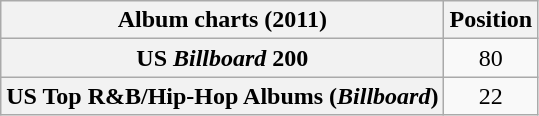<table class="wikitable sortable plainrowheaders" style="text-align:center">
<tr>
<th scope="col">Album charts (2011)</th>
<th scope="col">Position</th>
</tr>
<tr>
<th scope="row">US <em>Billboard</em> 200</th>
<td>80</td>
</tr>
<tr>
<th scope="row">US Top R&B/Hip-Hop Albums (<em>Billboard</em>)</th>
<td>22</td>
</tr>
</table>
